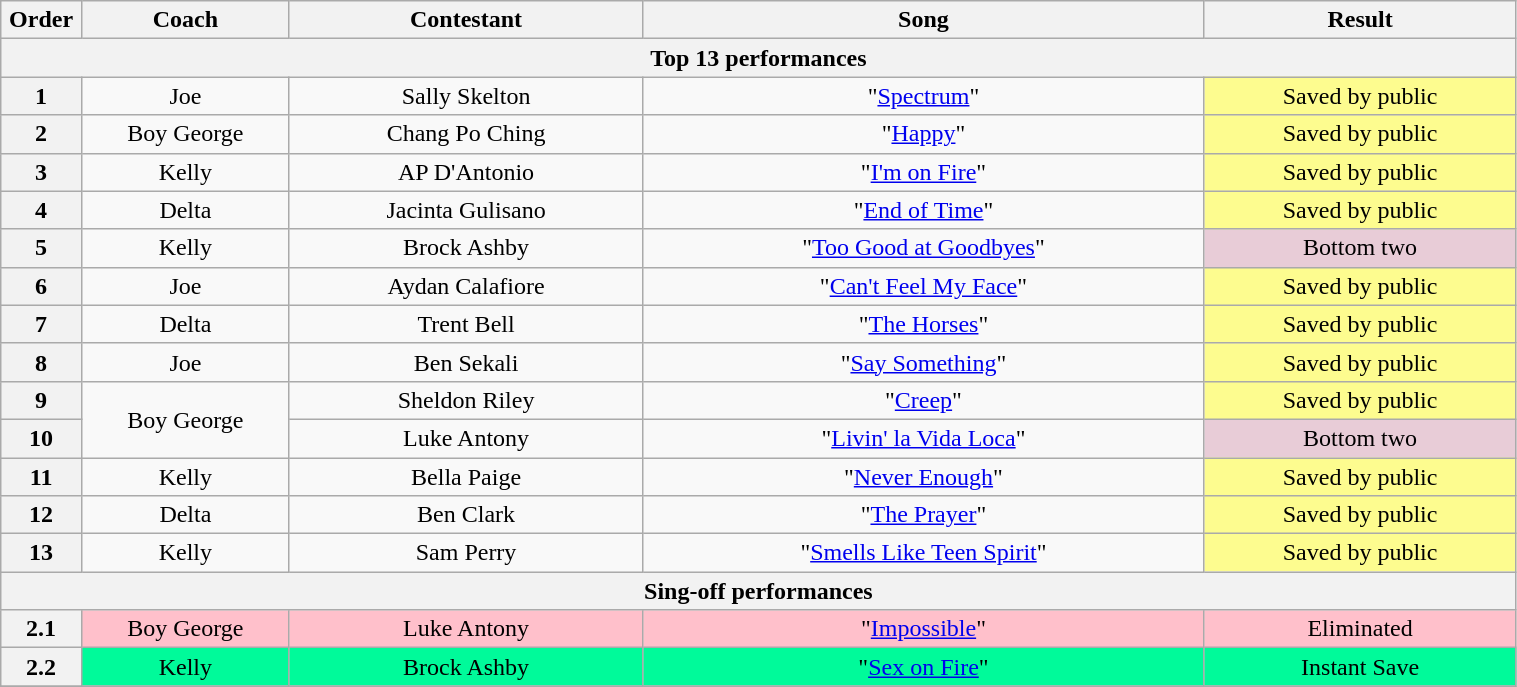<table class="wikitable" style="text-align:center; width:80%;">
<tr>
<th width="1%">Order</th>
<th width="10%">Coach</th>
<th width="17%">Contestant</th>
<th width="27%">Song</th>
<th width="15%">Result</th>
</tr>
<tr>
<th colspan="5">Top 13 performances</th>
</tr>
<tr>
<th scope="row">1</th>
<td>Joe</td>
<td>Sally Skelton</td>
<td>"<a href='#'>Spectrum</a>"</td>
<td bgcolor="#fdfc8f">Saved by public</td>
</tr>
<tr>
<th scope="row">2</th>
<td>Boy George</td>
<td>Chang Po Ching</td>
<td>"<a href='#'>Happy</a>"</td>
<td bgcolor="#fdfc8f">Saved by public</td>
</tr>
<tr>
<th scope="row">3</th>
<td>Kelly</td>
<td>AP D'Antonio</td>
<td>"<a href='#'>I'm on Fire</a>"</td>
<td bgcolor="#fdfc8f">Saved by public</td>
</tr>
<tr>
<th scope="row">4</th>
<td>Delta</td>
<td>Jacinta Gulisano</td>
<td>"<a href='#'>End of Time</a>"</td>
<td bgcolor="#fdfc8f">Saved by public</td>
</tr>
<tr>
<th scope="row">5</th>
<td>Kelly</td>
<td>Brock Ashby</td>
<td>"<a href='#'>Too Good at Goodbyes</a>"</td>
<td bgcolor="#E8CCD7">Bottom two</td>
</tr>
<tr>
<th scope="row">6</th>
<td>Joe</td>
<td>Aydan Calafiore</td>
<td>"<a href='#'>Can't Feel My Face</a>"</td>
<td bgcolor="#fdfc8f">Saved by public</td>
</tr>
<tr>
<th scope="row">7</th>
<td>Delta</td>
<td>Trent Bell</td>
<td>"<a href='#'>The Horses</a>"</td>
<td bgcolor="#fdfc8f">Saved by public</td>
</tr>
<tr>
<th scope="row">8</th>
<td>Joe</td>
<td>Ben Sekali</td>
<td>"<a href='#'>Say Something</a>"</td>
<td bgcolor="#fdfc8f">Saved by public</td>
</tr>
<tr>
<th scope="row">9</th>
<td rowspan=2>Boy George</td>
<td>Sheldon Riley</td>
<td>"<a href='#'>Creep</a>"</td>
<td bgcolor="#fdfc8f">Saved by public</td>
</tr>
<tr>
<th scope="row">10</th>
<td>Luke Antony</td>
<td>"<a href='#'>Livin' la Vida Loca</a>"</td>
<td bgcolor="E8CCD7">Bottom two</td>
</tr>
<tr>
<th scope="row">11</th>
<td>Kelly</td>
<td>Bella Paige</td>
<td>"<a href='#'>Never Enough</a>"</td>
<td bgcolor="#fdfc8f">Saved by public</td>
</tr>
<tr>
<th scope="row">12</th>
<td>Delta</td>
<td>Ben Clark</td>
<td>"<a href='#'>The Prayer</a>"</td>
<td bgcolor="#fdfc8f">Saved by public</td>
</tr>
<tr>
<th scope="row">13</th>
<td>Kelly</td>
<td>Sam Perry</td>
<td>"<a href='#'>Smells Like Teen Spirit</a>"</td>
<td bgcolor="#fdfc8f">Saved by public</td>
</tr>
<tr>
<th colspan="5">Sing-off performances</th>
</tr>
<tr>
<th scope="row">2.1</th>
<td bgcolor="pink">Boy George</td>
<td bgcolor="pink">Luke Antony</td>
<td bgcolor="pink">"<a href='#'>Impossible</a>"</td>
<td bgcolor="pink">Eliminated</td>
</tr>
<tr>
<th scope="row">2.2</th>
<td bgcolor="#00FA9A">Kelly</td>
<td bgcolor="#00FA9A">Brock Ashby</td>
<td bgcolor="#00FA9A">"<a href='#'>Sex on Fire</a>"</td>
<td bgcolor="#00FA9A">Instant Save</td>
</tr>
<tr>
</tr>
</table>
